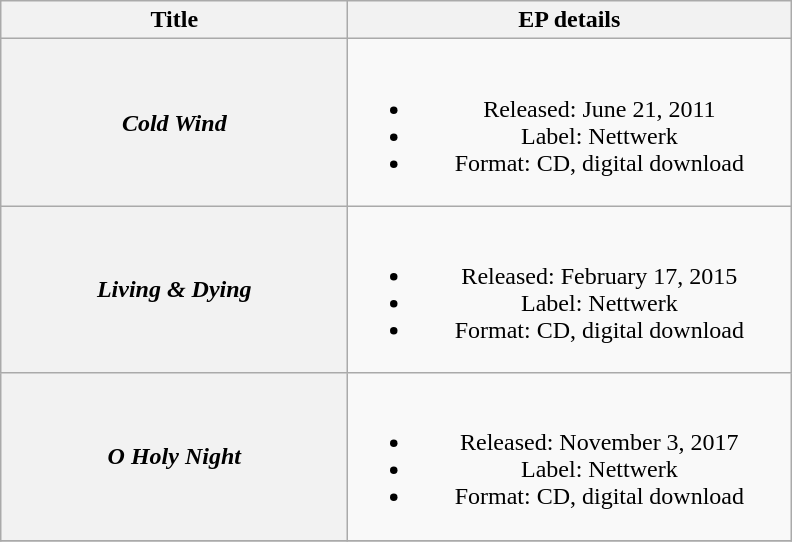<table class="wikitable plainrowheaders" style="text-align:center;">
<tr>
<th scope="col" style="width:14em;">Title</th>
<th scope="col" style="width:18em;">EP details</th>
</tr>
<tr>
<th scope="row"><em>Cold Wind</em></th>
<td><br><ul><li>Released: June 21, 2011</li><li>Label: Nettwerk</li><li>Format: CD, digital download</li></ul></td>
</tr>
<tr>
<th scope="row"><em>Living & Dying</em></th>
<td><br><ul><li>Released: February 17, 2015</li><li>Label: Nettwerk</li><li>Format: CD, digital download</li></ul></td>
</tr>
<tr>
<th scope="row"><em>O Holy Night</em></th>
<td><br><ul><li>Released: November 3, 2017</li><li>Label: Nettwerk</li><li>Format: CD, digital download</li></ul></td>
</tr>
<tr>
</tr>
</table>
